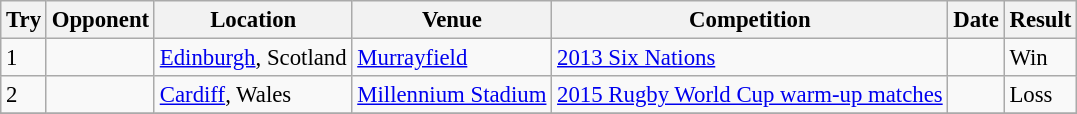<table class="wikitable sortable" style="font-size:95%">
<tr>
<th>Try</th>
<th>Opponent</th>
<th>Location</th>
<th>Venue</th>
<th>Competition</th>
<th>Date</th>
<th>Result</th>
</tr>
<tr>
<td>1</td>
<td></td>
<td><a href='#'>Edinburgh</a>, Scotland</td>
<td><a href='#'>Murrayfield</a></td>
<td><a href='#'>2013 Six Nations</a></td>
<td></td>
<td>Win</td>
</tr>
<tr>
<td>2</td>
<td></td>
<td><a href='#'>Cardiff</a>, Wales</td>
<td><a href='#'>Millennium Stadium</a></td>
<td><a href='#'>2015 Rugby World Cup warm-up matches</a></td>
<td></td>
<td>Loss</td>
</tr>
<tr>
</tr>
</table>
